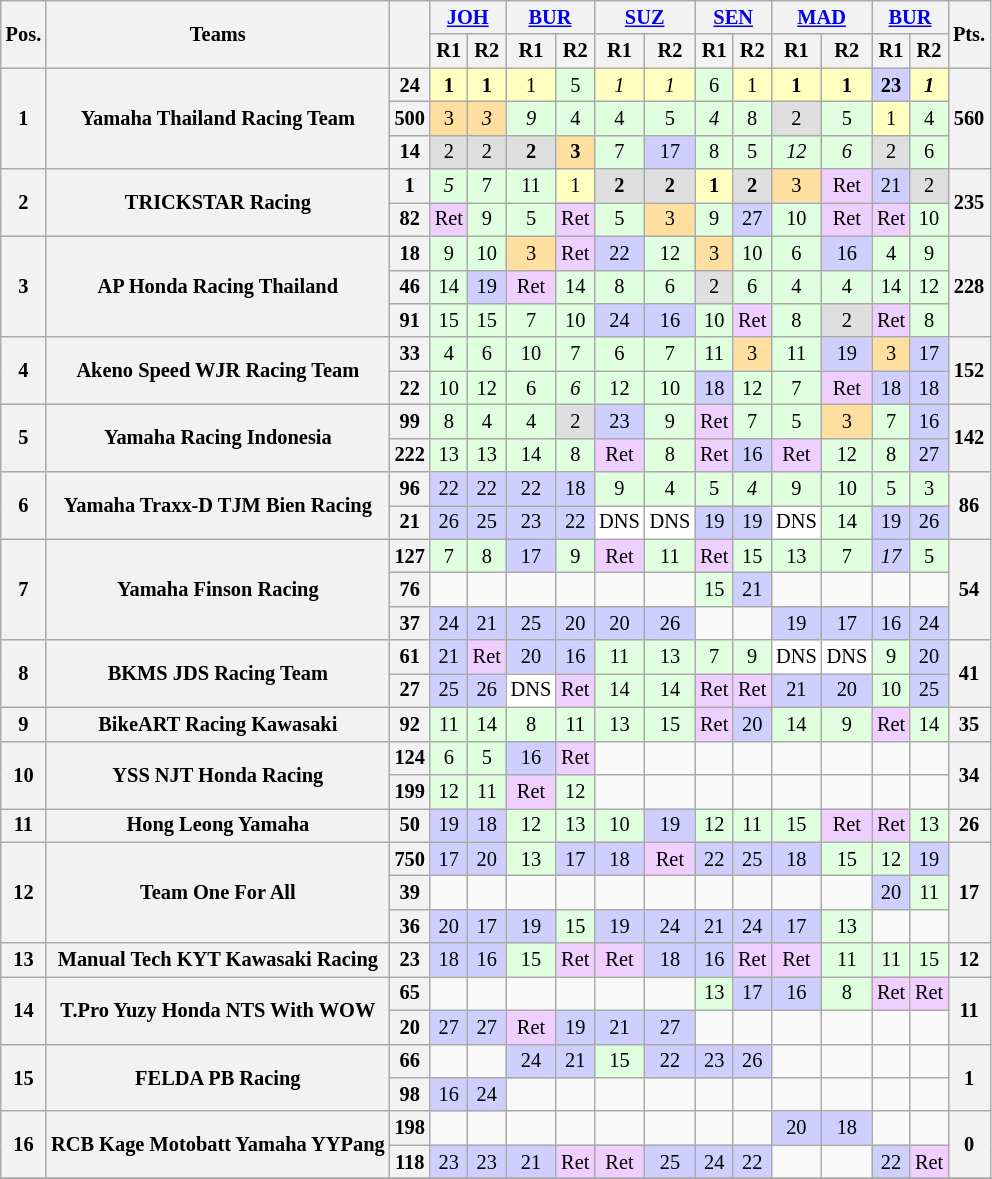<table class="wikitable" style="font-size:85%; text-align:center;">
<tr>
<th rowspan="2">Pos.</th>
<th rowspan="2">Teams</th>
<th rowspan="2"></th>
<th colspan="2"><a href='#'>JOH</a><br></th>
<th colspan="2"><a href='#'>BUR</a><br></th>
<th colspan="2"><a href='#'>SUZ</a><br></th>
<th colspan="2"><a href='#'>SEN</a><br></th>
<th colspan="2"><a href='#'>MAD</a><br></th>
<th colspan="2"><a href='#'>BUR</a><br></th>
<th rowspan="2">Pts.</th>
</tr>
<tr>
<th>R1</th>
<th>R2</th>
<th>R1</th>
<th>R2</th>
<th>R1</th>
<th>R2</th>
<th>R1</th>
<th>R2</th>
<th>R1</th>
<th>R2</th>
<th>R1</th>
<th>R2</th>
</tr>
<tr>
<th rowspan="3">1</th>
<th rowspan="3" align=left>Yamaha Thailand Racing Team</th>
<th>24</th>
<td style="background:#ffffbf;"><strong>1</strong></td>
<td style="background:#ffffbf;"><strong>1</strong></td>
<td style="background:#ffffbf;">1</td>
<td style="background:#dfffdf;">5</td>
<td style="background:#ffffbf;"><em>1</em></td>
<td style="background:#ffffbf;"><em>1</em></td>
<td style="background:#dfffdf;">6</td>
<td style="background:#ffffbf;">1</td>
<td style="background:#ffffbf;"><strong>1</strong></td>
<td style="background:#ffffbf;"><strong>1</strong></td>
<td style="background:#cfcfff;"><strong>23</strong></td>
<td style="background:#ffffbf;"><strong><em>1</em></strong></td>
<th rowspan="3">560</th>
</tr>
<tr>
<th>500</th>
<td style="background:#ffdf9f;">3</td>
<td style="background:#ffdf9f;"><em>3</em></td>
<td style="background:#dfffdf;"><em>9</em></td>
<td style="background:#dfffdf;">4</td>
<td style="background:#dfffdf;">4</td>
<td style="background:#dfffdf;">5</td>
<td style="background:#dfffdf;"><em>4</em></td>
<td style="background:#dfffdf;">8</td>
<td style="background:#dfdfdf;">2</td>
<td style="background:#dfffdf;">5</td>
<td style="background:#ffffbf;">1</td>
<td style="background:#dfffdf;">4</td>
</tr>
<tr>
<th>14</th>
<td style="background:#dfdfdf;">2</td>
<td style="background:#dfdfdf;">2</td>
<td style="background:#dfdfdf;"><strong>2</strong></td>
<td style="background:#ffdf9f;"><strong>3</strong></td>
<td style="background:#dfffdf;">7</td>
<td style="background:#cfcfff;">17</td>
<td style="background:#dfffdf;">8</td>
<td style="background:#dfffdf;">5</td>
<td style="background:#dfffdf;"><em>12</em></td>
<td style="background:#dfffdf;"><em>6</em></td>
<td style="background:#dfdfdf;">2</td>
<td style="background:#dfffdf;">6</td>
</tr>
<tr>
<th rowspan="2">2</th>
<th rowspan="2" align=left>TRICKSTAR Racing</th>
<th>1</th>
<td style="background:#dfffdf;"><em>5</em></td>
<td style="background:#dfffdf;">7</td>
<td style="background:#dfffdf;">11</td>
<td style="background:#ffffbf;">1</td>
<td style="background:#dfdfdf;"><strong>2</strong></td>
<td style="background:#dfdfdf;"><strong>2</strong></td>
<td style="background:#ffffbf;"><strong>1</strong></td>
<td style="background:#dfdfdf;"><strong>2</strong></td>
<td style="background:#ffdf9f;">3</td>
<td style="background:#efcfff;">Ret</td>
<td style="background:#cfcfff;">21</td>
<td style="background:#dfdfdf;">2</td>
<th rowspan="2">235</th>
</tr>
<tr>
<th>82</th>
<td style="background:#efcfff;">Ret</td>
<td style="background:#dfffdf;">9</td>
<td style="background:#dfffdf;">5</td>
<td style="background:#efcfff;">Ret</td>
<td style="background:#dfffdf;">5</td>
<td style="background:#ffdf9f;">3</td>
<td style="background:#dfffdf;">9</td>
<td style="background:#cfcfff;">27</td>
<td style="background:#dfffdf;">10</td>
<td style="background:#efcfff;">Ret</td>
<td style="background:#efcfff;">Ret</td>
<td style="background:#dfffdf;">10</td>
</tr>
<tr>
<th rowspan="3">3</th>
<th rowspan="3" align=left>AP Honda Racing Thailand</th>
<th>18</th>
<td style="background:#dfffdf;">9</td>
<td style="background:#dfffdf;">10</td>
<td style="background:#ffdf9f;">3</td>
<td style="background:#efcfff;">Ret</td>
<td style="background:#cfcfff;">22</td>
<td style="background:#dfffdf;">12</td>
<td style="background:#ffdf9f;">3</td>
<td style="background:#dfffdf;">10</td>
<td style="background:#dfffdf;">6</td>
<td style="background:#cfcfff;">16</td>
<td style="background:#dfffdf;">4</td>
<td style="background:#dfffdf;">9</td>
<th rowspan="3">228</th>
</tr>
<tr>
<th>46</th>
<td style="background:#dfffdf;">14</td>
<td style="background:#cfcfff;">19</td>
<td style="background:#efcfff;">Ret</td>
<td style="background:#dfffdf;">14</td>
<td style="background:#dfffdf;">8</td>
<td style="background:#dfffdf;">6</td>
<td style="background:#dfdfdf;">2</td>
<td style="background:#dfffdf;">6</td>
<td style="background:#dfffdf;">4</td>
<td style="background:#dfffdf;">4</td>
<td style="background:#dfffdf;">14</td>
<td style="background:#dfffdf;">12</td>
</tr>
<tr>
<th>91</th>
<td style="background:#dfffdf;">15</td>
<td style="background:#dfffdf;">15</td>
<td style="background:#dfffdf;">7</td>
<td style="background:#dfffdf;">10</td>
<td style="background:#cfcfff;">24</td>
<td style="background:#cfcfff;">16</td>
<td style="background:#dfffdf;">10</td>
<td style="background:#efcfff;">Ret</td>
<td style="background:#dfffdf;">8</td>
<td style="background:#dfdfdf;">2</td>
<td style="background:#efcfff;">Ret</td>
<td style="background:#dfffdf;">8</td>
</tr>
<tr>
<th rowspan="2">4</th>
<th rowspan="2" align=left>Akeno Speed WJR Racing Team</th>
<th>33</th>
<td style="background:#dfffdf;">4</td>
<td style="background:#dfffdf;">6</td>
<td style="background:#dfffdf;">10</td>
<td style="background:#dfffdf;">7</td>
<td style="background:#dfffdf;">6</td>
<td style="background:#dfffdf;">7</td>
<td style="background:#dfffdf;">11</td>
<td style="background:#ffdf9f;">3</td>
<td style="background:#dfffdf;">11</td>
<td style="background:#cfcfff;">19</td>
<td style="background:#ffdf9f;">3</td>
<td style="background:#cfcfff;">17</td>
<th rowspan="2">152</th>
</tr>
<tr>
<th>22</th>
<td style="background:#dfffdf;">10</td>
<td style="background:#dfffdf;">12</td>
<td style="background:#dfffdf;">6</td>
<td style="background:#dfffdf;"><em>6</em></td>
<td style="background:#dfffdf;">12</td>
<td style="background:#dfffdf;">10</td>
<td style="background:#cfcfff;">18</td>
<td style="background:#dfffdf;">12</td>
<td style="background:#dfffdf;">7</td>
<td style="background:#efcfff;">Ret</td>
<td style="background:#cfcfff;">18</td>
<td style="background:#cfcfff;">18</td>
</tr>
<tr>
<th rowspan="2">5</th>
<th rowspan="2" align=left>Yamaha Racing Indonesia</th>
<th>99</th>
<td style="background:#dfffdf;">8</td>
<td style="background:#dfffdf;">4</td>
<td style="background:#dfffdf;">4</td>
<td style="background:#dfdfdf;">2</td>
<td style="background:#cfcfff;">23</td>
<td style="background:#dfffdf;">9</td>
<td style="background:#efcfff;">Ret</td>
<td style="background:#dfffdf;">7</td>
<td style="background:#dfffdf;">5</td>
<td style="background:#ffdf9f;">3</td>
<td style="background:#dfffdf;">7</td>
<td style="background:#cfcfff;">16</td>
<th rowspan="2">142</th>
</tr>
<tr>
<th>222</th>
<td style="background:#dfffdf;">13</td>
<td style="background:#dfffdf;">13</td>
<td style="background:#dfffdf;">14</td>
<td style="background:#dfffdf;">8</td>
<td style="background:#efcfff;">Ret</td>
<td style="background:#dfffdf;">8</td>
<td style="background:#efcfff;">Ret</td>
<td style="background:#cfcfff;">16</td>
<td style="background:#efcfff;">Ret</td>
<td style="background:#dfffdf;">12</td>
<td style="background:#dfffdf;">8</td>
<td style="background:#cfcfff;">27</td>
</tr>
<tr>
<th rowspan="2">6</th>
<th rowspan="2" align=left>Yamaha Traxx-D TJM Bien Racing</th>
<th>96</th>
<td style="background:#cfcfff;">22</td>
<td style="background:#cfcfff;">22</td>
<td style="background:#cfcfff;">22</td>
<td style="background:#cfcfff;">18</td>
<td style="background:#dfffdf;">9</td>
<td style="background:#dfffdf;">4</td>
<td style="background:#dfffdf;">5</td>
<td style="background:#dfffdf;"><em>4</em></td>
<td style="background:#dfffdf;">9</td>
<td style="background:#dfffdf;">10</td>
<td style="background:#dfffdf;">5</td>
<td style="background:#dfffdf;">3</td>
<th rowspan="2">86</th>
</tr>
<tr>
<th>21</th>
<td style="background:#cfcfff;">26</td>
<td style="background:#cfcfff;">25</td>
<td style="background:#cfcfff;">23</td>
<td style="background:#cfcfff;">22</td>
<td style="background:#ffffff;">DNS</td>
<td style="background:#ffffff;">DNS</td>
<td style="background:#cfcfff;">19</td>
<td style="background:#cfcfff;">19</td>
<td style="background:#ffffff;">DNS</td>
<td style="background:#dfffdf;">14</td>
<td style="background:#cfcfff;">19</td>
<td style="background:#cfcfff;">26</td>
</tr>
<tr>
<th rowspan="3">7</th>
<th rowspan="3" align=left>Yamaha Finson Racing</th>
<th>127</th>
<td style="background:#dfffdf;">7</td>
<td style="background:#dfffdf;">8</td>
<td style="background:#cfcfff;">17</td>
<td style="background:#dfffdf;">9</td>
<td style="background:#efcfff;">Ret</td>
<td style="background:#dfffdf;">11</td>
<td style="background:#efcfff;">Ret</td>
<td style="background:#dfffdf;">15</td>
<td style="background:#dfffdf;">13</td>
<td style="background:#dfffdf;">7</td>
<td style="background:#cfcfff;"><em>17</em></td>
<td style="background:#dfffdf;">5</td>
<th rowspan="3">54</th>
</tr>
<tr>
<th>76</th>
<td></td>
<td></td>
<td></td>
<td></td>
<td></td>
<td></td>
<td style="background:#dfffdf;">15</td>
<td style="background:#cfcfff;">21</td>
<td></td>
<td></td>
<td></td>
<td></td>
</tr>
<tr>
<th>37</th>
<td style="background:#cfcfff;">24</td>
<td style="background:#cfcfff;">21</td>
<td style="background:#cfcfff;">25</td>
<td style="background:#cfcfff;">20</td>
<td style="background:#cfcfff;">20</td>
<td style="background:#cfcfff;">26</td>
<td></td>
<td></td>
<td style="background:#cfcfff;">19</td>
<td style="background:#cfcfff; ">17</td>
<td style="background:#cfcfff;">16</td>
<td style="background:#cfcfff;">24</td>
</tr>
<tr>
<th rowspan="2">8</th>
<th rowspan="2" align=left>BKMS JDS Racing Team</th>
<th>61</th>
<td style="background:#cfcfff;">21</td>
<td style="background:#efcfff;">Ret</td>
<td style="background:#cfcfff;">20</td>
<td style="background:#cfcfff;">16</td>
<td style="background:#dfffdf;">11</td>
<td style="background:#dfffdf;">13</td>
<td style="background:#dfffdf;">7</td>
<td style="background:#dfffdf;">9</td>
<td style="background:#ffffff;">DNS</td>
<td style="background:#ffffff;">DNS</td>
<td style="background:#dfffdf;">9</td>
<td style="background:#cfcfff;">20</td>
<th rowspan="2">41</th>
</tr>
<tr>
<th>27</th>
<td style="background:#cfcfff;">25</td>
<td style="background:#cfcfff;">26</td>
<td style="background:#ffffff;">DNS</td>
<td style="background:#efcfff;">Ret</td>
<td style="background:#dfffdf;">14</td>
<td style="background:#dfffdf;">14</td>
<td style="background:#efcfff;">Ret</td>
<td style="background:#efcfff;">Ret</td>
<td style="background:#cfcfff;">21</td>
<td style="background:#cfcfff;">20</td>
<td style="background:#dfffdf;">10</td>
<td style="background:#cfcfff;">25</td>
</tr>
<tr>
<th rowspan="1">9</th>
<th rowspan="1" align=left>BikeART Racing Kawasaki</th>
<th>92</th>
<td style="background:#dfffdf;">11</td>
<td style="background:#dfffdf;">14</td>
<td style="background:#dfffdf;">8</td>
<td style="background:#dfffdf;">11</td>
<td style="background:#dfffdf;">13</td>
<td style="background:#dfffdf;">15</td>
<td style="background:#efcfff;">Ret</td>
<td style="background:#cfcfff;">20</td>
<td style="background:#dfffdf;">14</td>
<td style="background:#dfffdf;">9</td>
<td style="background:#efcfff;">Ret</td>
<td style="background:#dfffdf;">14</td>
<th>35</th>
</tr>
<tr>
<th rowspan="2">10</th>
<th rowspan="2" align=left>YSS NJT Honda Racing</th>
<th>124</th>
<td style="background:#dfffdf;">6</td>
<td style="background:#dfffdf;">5</td>
<td style="background:#cfcfff;">16</td>
<td style="background:#efcfff;">Ret</td>
<td></td>
<td></td>
<td></td>
<td></td>
<td></td>
<td></td>
<td></td>
<td></td>
<th rowspan="2">34</th>
</tr>
<tr>
<th>199</th>
<td style="background:#dfffdf;">12</td>
<td style="background:#dfffdf;">11</td>
<td style="background:#efcfff;">Ret</td>
<td style="background:#dfffdf;">12</td>
<td></td>
<td></td>
<td></td>
<td></td>
<td></td>
<td></td>
<td></td>
<td></td>
</tr>
<tr>
<th rowspan="1">11</th>
<th rowspan="1" align=left>Hong Leong Yamaha</th>
<th>50</th>
<td style="background:#cfcfff;">19</td>
<td style="background:#cfcfff;">18</td>
<td style="background:#dfffdf;">12</td>
<td style="background:#dfffdf;">13</td>
<td style="background:#dfffdf;">10</td>
<td style="background:#cfcfff;">19</td>
<td style="background:#dfffdf;">12</td>
<td style="background:#dfffdf;">11</td>
<td style="background:#dfffdf;">15</td>
<td style="background:#efcfff;">Ret</td>
<td style="background:#efcfff;">Ret</td>
<td style="background:#dfffdf;">13</td>
<th>26</th>
</tr>
<tr>
<th rowspan="3">12</th>
<th rowspan="3" align=left>Team One For All</th>
<th>750</th>
<td style="background:#cfcfff;">17</td>
<td style="background:#cfcfff;">20</td>
<td style="background:#dfffdf;">13</td>
<td style="background:#cfcfff;">17</td>
<td style="background:#cfcfff;">18</td>
<td style="background:#efcfff;">Ret</td>
<td style="background:#cfcfff;">22</td>
<td style="background:#cfcfff;">25</td>
<td style="background:#cfcfff;">18</td>
<td style="background:#dfffdf;">15</td>
<td style="background:#dfffdf;">12</td>
<td style="background:#cfcfff;">19</td>
<th rowspan="3">17</th>
</tr>
<tr>
<th>39</th>
<td></td>
<td></td>
<td></td>
<td></td>
<td></td>
<td></td>
<td></td>
<td></td>
<td></td>
<td></td>
<td style="background:#cfcfff;">20</td>
<td style="background:#dfffdf;">11</td>
</tr>
<tr>
<th>36</th>
<td style="background:#cfcfff;">20</td>
<td style="background:#cfcfff;">17</td>
<td style="background:#cfcfff;">19</td>
<td style="background:#dfffdf;">15</td>
<td style="background:#cfcfff;">19</td>
<td style="background:#cfcfff;">24</td>
<td style="background:#cfcfff;">21</td>
<td style="background:#cfcfff;">24</td>
<td style="background:#cfcfff;">17</td>
<td style="background:#dfffdf;">13</td>
<td></td>
<td></td>
</tr>
<tr>
<th rowspan="1">13</th>
<th rowspan="1" align=left>Manual Tech KYT Kawasaki Racing</th>
<th>23</th>
<td style="background:#cfcfff;">18</td>
<td style="background:#cfcfff;">16</td>
<td style="background:#dfffdf;">15</td>
<td style="background:#efcfff;">Ret</td>
<td style="background:#efcfff;">Ret</td>
<td style="background:#cfcfff;">18</td>
<td style="background:#cfcfff;">16</td>
<td style="background:#efcfff;">Ret</td>
<td style="background:#efcfff;">Ret</td>
<td style="background:#dfffdf;">11</td>
<td style="background:#dfffdf;">11</td>
<td style="background:#dfffdf;">15</td>
<th>12</th>
</tr>
<tr>
<th rowspan="2">14</th>
<th rowspan="2" align=left>T.Pro Yuzy Honda NTS With WOW</th>
<th>65</th>
<td></td>
<td></td>
<td></td>
<td></td>
<td></td>
<td></td>
<td style="background:#dfffdf;">13</td>
<td style="background:#cfcfff;">17</td>
<td style="background:#cfcfff;">16</td>
<td style="background:#dfffdf;">8</td>
<td style="background:#efcfff;">Ret</td>
<td style="background:#efcfff;">Ret</td>
<th rowspan="2">11</th>
</tr>
<tr>
<th>20</th>
<td style="background:#cfcfff;">27</td>
<td style="background:#cfcfff;">27</td>
<td style="background:#efcfff;">Ret</td>
<td style="background:#cfcfff;">19</td>
<td style="background:#cfcfff;">21</td>
<td style="background:#cfcfff;">27</td>
<td></td>
<td></td>
<td></td>
<td></td>
<td></td>
<td></td>
</tr>
<tr>
<th rowspan="2">15</th>
<th rowspan="2" align=left>FELDA PB Racing</th>
<th>66</th>
<td></td>
<td></td>
<td style="background:#cfcfff;">24</td>
<td style="background:#cfcfff;">21</td>
<td style="background:#dfffdf;">15</td>
<td style="background:#cfcfff;">22</td>
<td style="background:#cfcfff;">23</td>
<td style="background:#cfcfff;">26</td>
<td></td>
<td></td>
<td></td>
<td></td>
<th rowspan="2">1</th>
</tr>
<tr>
<th>98</th>
<td style="background:#cfcfff;">16</td>
<td style="background:#cfcfff;">24</td>
<td></td>
<td></td>
<td></td>
<td></td>
<td></td>
<td></td>
<td></td>
<td></td>
<td></td>
<td></td>
</tr>
<tr>
<th rowspan="2">16</th>
<th rowspan="2" align=left>RCB Kage Motobatt Yamaha YYPang</th>
<th>198</th>
<td></td>
<td></td>
<td></td>
<td></td>
<td></td>
<td></td>
<td></td>
<td></td>
<td style="background:#cfcfff;">20</td>
<td style="background:#cfcfff;">18</td>
<td></td>
<td></td>
<th rowspan="2">0</th>
</tr>
<tr>
<th>118</th>
<td style="background:#cfcfff;">23</td>
<td style="background:#cfcfff;">23</td>
<td style="background:#cfcfff;">21</td>
<td style="background:#efcfff;">Ret</td>
<td style="background:#efcfff;">Ret</td>
<td style="background:#cfcfff;">25</td>
<td style="background:#cfcfff;">24</td>
<td style="background:#cfcfff;">22</td>
<td></td>
<td></td>
<td style="background:#cfcfff;">22</td>
<td style="background:#efcfff;">Ret</td>
</tr>
<tr>
</tr>
</table>
